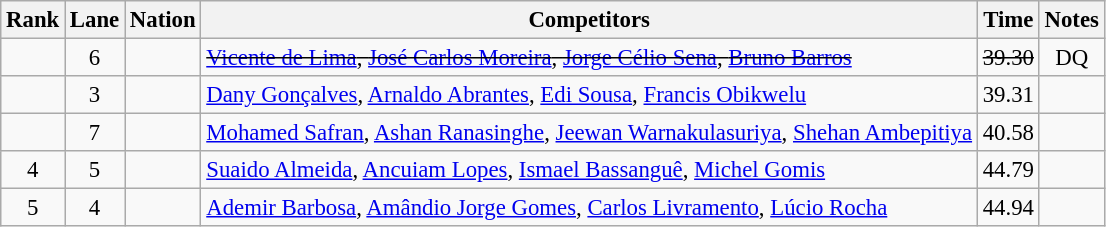<table class="wikitable sortable" style="text-align:center; font-size:95%">
<tr>
<th>Rank</th>
<th>Lane</th>
<th>Nation</th>
<th>Competitors</th>
<th>Time</th>
<th>Notes</th>
</tr>
<tr>
<td><s> </s></td>
<td>6</td>
<td align=left><s> </s></td>
<td align=left><s><a href='#'>Vicente de Lima</a>, <a href='#'>José Carlos Moreira</a>, <a href='#'>Jorge Célio Sena</a>, <a href='#'>Bruno Barros</a> </s></td>
<td><s>39.30 </s></td>
<td>DQ</td>
</tr>
<tr>
<td></td>
<td>3</td>
<td align=left></td>
<td align=left><a href='#'>Dany Gonçalves</a>, <a href='#'>Arnaldo Abrantes</a>, <a href='#'>Edi Sousa</a>, <a href='#'>Francis Obikwelu</a></td>
<td>39.31</td>
<td></td>
</tr>
<tr>
<td></td>
<td>7</td>
<td align=left></td>
<td align=left><a href='#'>Mohamed Safran</a>, <a href='#'>Ashan Ranasinghe</a>, <a href='#'>Jeewan Warnakulasuriya</a>, <a href='#'>Shehan Ambepitiya</a></td>
<td>40.58</td>
<td></td>
</tr>
<tr>
<td>4</td>
<td>5</td>
<td align=left></td>
<td align=left><a href='#'>Suaido Almeida</a>, <a href='#'>Ancuiam Lopes</a>, <a href='#'>Ismael Bassanguê</a>, <a href='#'>Michel Gomis</a></td>
<td>44.79</td>
<td></td>
</tr>
<tr>
<td>5</td>
<td>4</td>
<td align=left></td>
<td align=left><a href='#'>Ademir Barbosa</a>, <a href='#'>Amândio Jorge Gomes</a>, <a href='#'>Carlos Livramento</a>, <a href='#'>Lúcio Rocha</a></td>
<td>44.94</td>
<td></td>
</tr>
</table>
